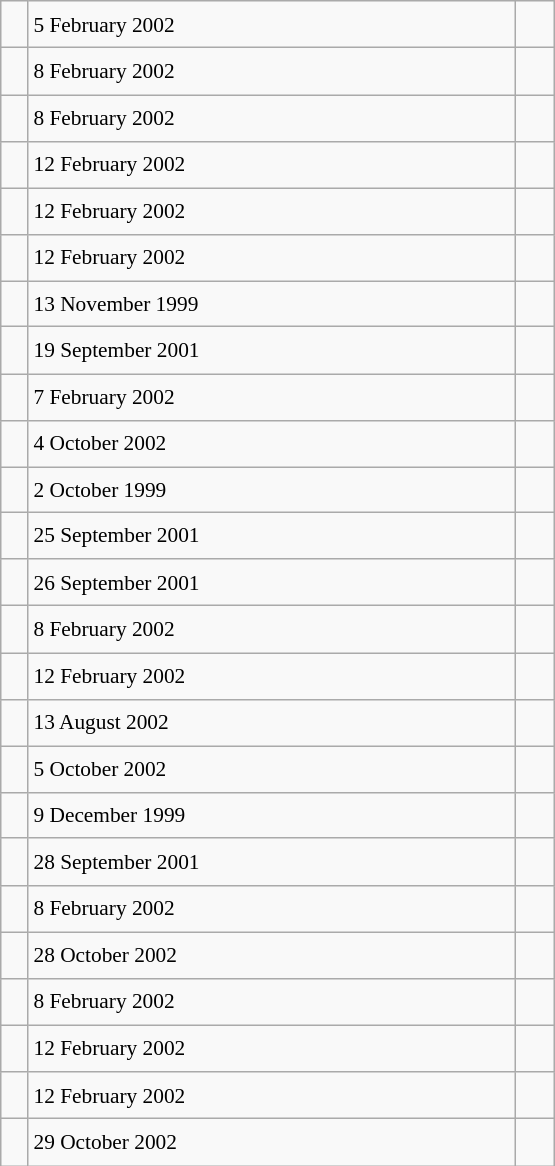<table class="wikitable" style="font-size: 89%; float: left; width: 26em; margin-right: 1em; line-height: 1.65em">
<tr>
<td></td>
<td>5 February 2002</td>
<td><small></small> </td>
</tr>
<tr>
<td></td>
<td>8 February 2002</td>
<td><small></small> </td>
</tr>
<tr>
<td></td>
<td>8 February 2002</td>
<td><small></small> </td>
</tr>
<tr>
<td></td>
<td>12 February 2002</td>
<td><small></small> </td>
</tr>
<tr>
<td></td>
<td>12 February 2002</td>
<td><small></small> </td>
</tr>
<tr>
<td></td>
<td>12 February 2002</td>
<td><small></small> </td>
</tr>
<tr>
<td></td>
<td>13 November 1999</td>
<td><small></small></td>
</tr>
<tr>
<td></td>
<td>19 September 2001</td>
<td><small></small> </td>
</tr>
<tr>
<td></td>
<td>7 February 2002</td>
<td><small></small> </td>
</tr>
<tr>
<td></td>
<td>4 October 2002</td>
<td><small></small> </td>
</tr>
<tr>
<td></td>
<td>2 October 1999</td>
<td><small></small></td>
</tr>
<tr>
<td></td>
<td>25 September 2001</td>
<td><small></small> </td>
</tr>
<tr>
<td></td>
<td>26 September 2001</td>
<td><small></small> </td>
</tr>
<tr>
<td></td>
<td>8 February 2002</td>
<td><small></small> </td>
</tr>
<tr>
<td></td>
<td>12 February 2002</td>
<td><small></small> </td>
</tr>
<tr>
<td></td>
<td>13 August 2002</td>
<td><small></small> </td>
</tr>
<tr>
<td></td>
<td>5 October 2002</td>
<td><small></small> </td>
</tr>
<tr>
<td></td>
<td>9 December 1999</td>
<td><small></small></td>
</tr>
<tr>
<td></td>
<td>28 September 2001</td>
<td><small></small> </td>
</tr>
<tr>
<td></td>
<td>8 February 2002</td>
<td><small></small> </td>
</tr>
<tr>
<td></td>
<td>28 October 2002</td>
<td><small></small> </td>
</tr>
<tr>
<td></td>
<td>8 February 2002</td>
<td><small></small> </td>
</tr>
<tr>
<td></td>
<td>12 February 2002</td>
<td><small></small> </td>
</tr>
<tr>
<td></td>
<td>12 February 2002</td>
<td><small></small> </td>
</tr>
<tr>
<td></td>
<td>29 October 2002</td>
<td><small></small> </td>
</tr>
</table>
